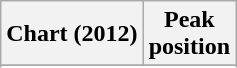<table class="wikitable sortable plainrowheaders" style="text-align:center">
<tr>
<th scope="col">Chart (2012)</th>
<th scope="col">Peak<br>position</th>
</tr>
<tr>
</tr>
<tr>
</tr>
<tr>
</tr>
<tr>
</tr>
<tr>
</tr>
<tr>
</tr>
<tr>
</tr>
<tr>
</tr>
</table>
